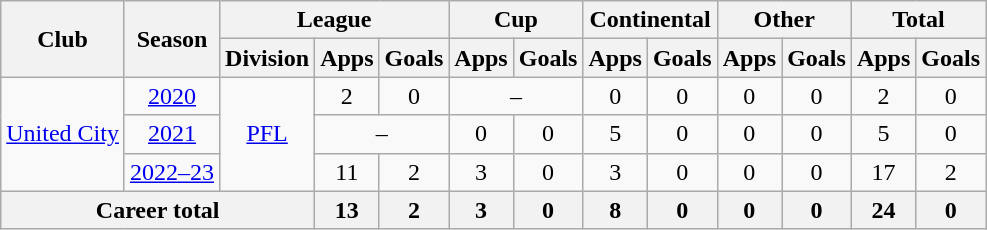<table class="wikitable" style="text-align: center">
<tr>
<th rowspan="2">Club</th>
<th rowspan="2">Season</th>
<th colspan="3">League</th>
<th colspan="2">Cup</th>
<th colspan="2">Continental</th>
<th colspan="2">Other</th>
<th colspan="2">Total</th>
</tr>
<tr>
<th>Division</th>
<th>Apps</th>
<th>Goals</th>
<th>Apps</th>
<th>Goals</th>
<th>Apps</th>
<th>Goals</th>
<th>Apps</th>
<th>Goals</th>
<th>Apps</th>
<th>Goals</th>
</tr>
<tr>
<td rowspan="3"><a href='#'>United City</a></td>
<td><a href='#'>2020</a></td>
<td rowspan="3"><a href='#'>PFL</a></td>
<td>2</td>
<td>0</td>
<td colspan="2">–</td>
<td>0</td>
<td>0</td>
<td>0</td>
<td>0</td>
<td>2</td>
<td>0</td>
</tr>
<tr>
<td><a href='#'>2021</a></td>
<td colspan="2">–</td>
<td>0</td>
<td>0</td>
<td>5</td>
<td>0</td>
<td>0</td>
<td>0</td>
<td>5</td>
<td>0</td>
</tr>
<tr>
<td><a href='#'>2022–23</a></td>
<td>11</td>
<td>2</td>
<td>3</td>
<td>0</td>
<td>3</td>
<td>0</td>
<td>0</td>
<td>0</td>
<td>17</td>
<td>2</td>
</tr>
<tr>
<th colspan="3">Career total</th>
<th>13</th>
<th>2</th>
<th>3</th>
<th>0</th>
<th>8</th>
<th>0</th>
<th>0</th>
<th>0</th>
<th>24</th>
<th>0</th>
</tr>
</table>
